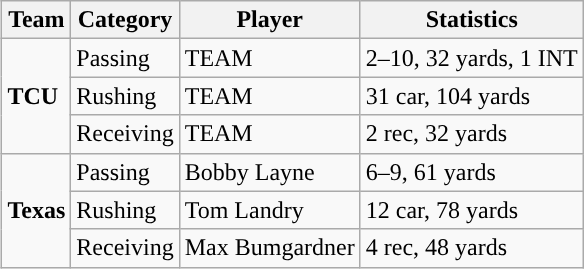<table class="wikitable" style="float: right;">
<tr>
<th>Team</th>
<th>Category</th>
<th>Player</th>
<th>Statistics</th>
</tr>
<tr>
<td rowspan=3><strong>TCU</strong></td>
<td>Passing</td>
<td>TEAM</td>
<td>2–10, 32 yards, 1 INT</td>
</tr>
<tr>
<td>Rushing</td>
<td>TEAM</td>
<td>31 car, 104 yards</td>
</tr>
<tr>
<td>Receiving</td>
<td>TEAM</td>
<td>2 rec, 32 yards</td>
</tr>
<tr>
<td rowspan=3><strong>Texas</strong></td>
<td>Passing</td>
<td>Bobby Layne</td>
<td>6–9, 61 yards</td>
</tr>
<tr>
<td>Rushing</td>
<td>Tom Landry</td>
<td>12 car, 78 yards</td>
</tr>
<tr>
<td>Receiving</td>
<td>Max Bumgardner</td>
<td>4 rec, 48 yards</td>
</tr>
</table>
